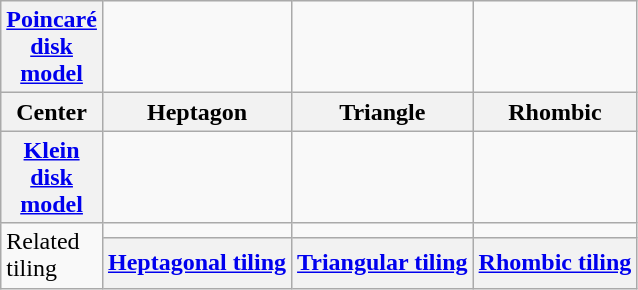<table class=wikitable>
<tr>
<th><a href='#'>Poincaré<br>disk<br>model</a></th>
<td></td>
<td></td>
<td></td>
</tr>
<tr>
<th>Center</th>
<th>Heptagon</th>
<th>Triangle</th>
<th>Rhombic</th>
</tr>
<tr>
<th><a href='#'>Klein<br>disk<br>model</a></th>
<td></td>
<td></td>
<td></td>
</tr>
<tr>
<td rowspan=2>Related<br>tiling</td>
<td></td>
<td></td>
<td></td>
</tr>
<tr>
<th><a href='#'>Heptagonal tiling</a></th>
<th><a href='#'>Triangular tiling</a></th>
<th><a href='#'>Rhombic tiling</a></th>
</tr>
</table>
